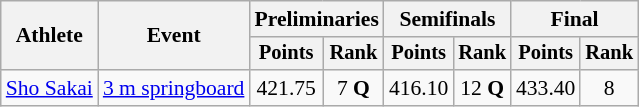<table class=wikitable style="font-size:90%;">
<tr>
<th rowspan="2">Athlete</th>
<th rowspan="2">Event</th>
<th colspan="2">Preliminaries</th>
<th colspan="2">Semifinals</th>
<th colspan="2">Final</th>
</tr>
<tr style="font-size:95%">
<th>Points</th>
<th>Rank</th>
<th>Points</th>
<th>Rank</th>
<th>Points</th>
<th>Rank</th>
</tr>
<tr align=center>
<td align=left><a href='#'>Sho Sakai</a></td>
<td align=left><a href='#'>3 m springboard</a></td>
<td>421.75</td>
<td>7 <strong>Q</strong></td>
<td>416.10</td>
<td>12 <strong>Q</strong></td>
<td>433.40</td>
<td>8</td>
</tr>
</table>
